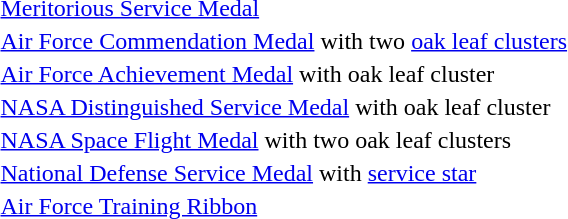<table>
<tr>
<td></td>
<td><a href='#'>Meritorious Service Medal</a></td>
</tr>
<tr>
<td></td>
<td><a href='#'>Air Force Commendation Medal</a> with two <a href='#'>oak leaf clusters</a></td>
</tr>
<tr>
<td></td>
<td><a href='#'>Air Force Achievement Medal</a> with oak leaf cluster</td>
</tr>
<tr>
<td></td>
<td><a href='#'>NASA Distinguished Service Medal</a> with oak leaf cluster</td>
</tr>
<tr>
<td></td>
<td><a href='#'>NASA Space Flight Medal</a> with two oak leaf clusters</td>
</tr>
<tr>
<td></td>
<td><a href='#'>National Defense Service Medal</a> with <a href='#'>service star</a></td>
</tr>
<tr>
<td></td>
<td><a href='#'>Air Force Training Ribbon</a></td>
</tr>
</table>
